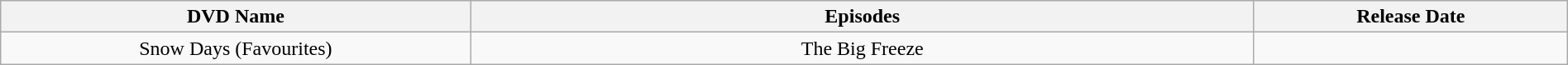<table class="wikitable" style="text-align:center; width:100%;">
<tr>
<th width="30%">DVD Name</th>
<th width="50%">Episodes</th>
<th width="20%">Release Date</th>
</tr>
<tr>
<td>Snow Days (Favourites)</td>
<td>The Big Freeze</td>
<td></td>
</tr>
</table>
